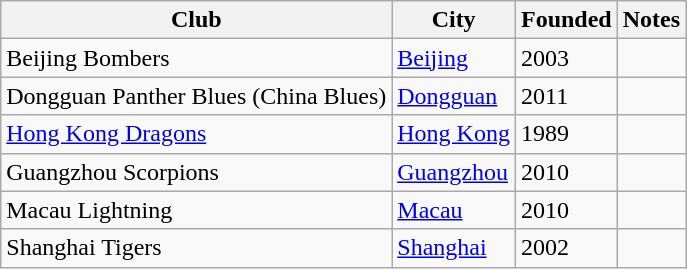<table class="wikitable sortable">
<tr>
<th>Club</th>
<th>City</th>
<th>Founded</th>
<th>Notes</th>
</tr>
<tr>
<td>Beijing Bombers</td>
<td><a href='#'>Beijing</a></td>
<td>2003</td>
<td></td>
</tr>
<tr>
<td>Dongguan Panther Blues (China Blues)</td>
<td><a href='#'>Dongguan</a></td>
<td>2011</td>
<td></td>
</tr>
<tr>
<td><a href='#'>Hong Kong Dragons</a></td>
<td><a href='#'>Hong Kong</a></td>
<td>1989</td>
<td></td>
</tr>
<tr>
<td>Guangzhou Scorpions</td>
<td><a href='#'>Guangzhou</a></td>
<td>2010</td>
<td></td>
</tr>
<tr>
<td>Macau Lightning</td>
<td><a href='#'>Macau</a></td>
<td>2010</td>
<td></td>
</tr>
<tr>
<td>Shanghai Tigers</td>
<td><a href='#'>Shanghai</a></td>
<td>2002</td>
<td></td>
</tr>
</table>
